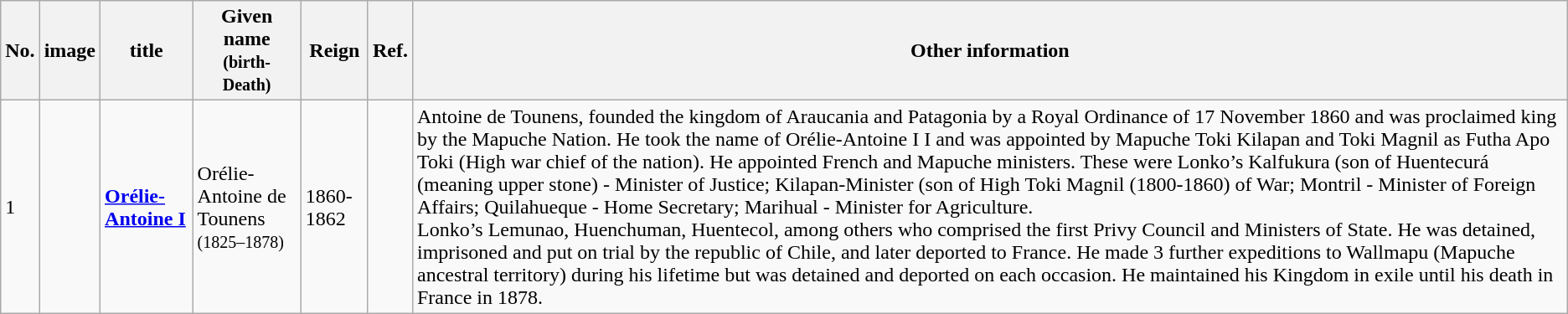<table class="wikitable">
<tr>
<th>No.</th>
<th>image</th>
<th>title</th>
<th>Given name<br><small>(birth- Death)</small></th>
<th>Reign</th>
<th>Ref.</th>
<th>Other information</th>
</tr>
<tr>
<td>1</td>
<td></td>
<td><strong><a href='#'>Orélie-Antoine I</a></strong></td>
<td>Orélie-Antoine de Tounens<br><small>(1825–1878)</small></td>
<td>1860-1862</td>
<td></td>
<td>Antoine de Tounens, founded the kingdom of  Araucania and Patagonia by a Royal Ordinance of 17 November 1860 and was proclaimed king by the Mapuche Nation. He took the name of Orélie-Antoine I <abbr>I</abbr> and was appointed by Mapuche Toki Kilapan and Toki Magnil as Futha Apo Toki (High war chief of the nation). He appointed French and Mapuche ministers. These were Lonko’s Kalfukura (son of Huentecurá (meaning upper stone) - Minister of Justice; Kilapan-Minister (son of High Toki Magnil (1800-1860) of War; Montril - Minister of Foreign Affairs; Quilahueque - Home Secretary; Marihual - Minister for Agriculture.<br>Lonko’s Lemunao, Huenchuman, Huentecol, among others who comprised the first Privy Council and Ministers of State. He was detained, imprisoned and put on trial by the republic of Chile, and later deported to France. He made 3 further expeditions to Wallmapu (Mapuche ancestral territory) during his lifetime but was detained and deported on each occasion. He maintained his Kingdom in exile until his death in France in 1878.</td>
</tr>
</table>
